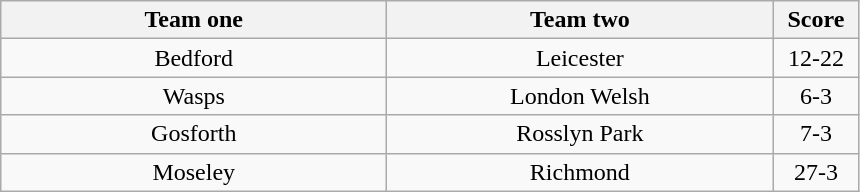<table class="wikitable" style="text-align: center">
<tr>
<th width=250>Team one</th>
<th width=250>Team two</th>
<th width=50>Score</th>
</tr>
<tr>
<td>Bedford</td>
<td>Leicester</td>
<td>12-22</td>
</tr>
<tr>
<td>Wasps</td>
<td>London Welsh</td>
<td>6-3</td>
</tr>
<tr>
<td>Gosforth</td>
<td>Rosslyn Park</td>
<td>7-3</td>
</tr>
<tr>
<td>Moseley</td>
<td>Richmond</td>
<td>27-3</td>
</tr>
</table>
